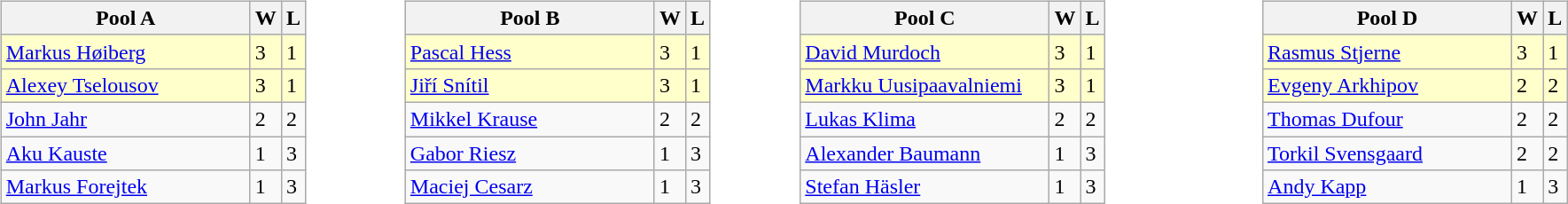<table table>
<tr>
<td valign=top width=10%><br><table class=wikitable>
<tr>
<th width=180>Pool A</th>
<th>W</th>
<th>L</th>
</tr>
<tr bgcolor=#ffffcc>
<td> <a href='#'>Markus Høiberg</a></td>
<td>3</td>
<td>1</td>
</tr>
<tr bgcolor=#ffffcc>
<td> <a href='#'>Alexey Tselousov</a></td>
<td>3</td>
<td>1</td>
</tr>
<tr>
<td> <a href='#'>John Jahr</a></td>
<td>2</td>
<td>2</td>
</tr>
<tr>
<td> <a href='#'>Aku Kauste</a></td>
<td>1</td>
<td>3</td>
</tr>
<tr>
<td> <a href='#'>Markus Forejtek</a></td>
<td>1</td>
<td>3</td>
</tr>
</table>
</td>
<td valign=top width=10%><br><table class=wikitable>
<tr>
<th width=180>Pool B</th>
<th>W</th>
<th>L</th>
</tr>
<tr bgcolor=#ffffcc>
<td> <a href='#'>Pascal Hess</a></td>
<td>3</td>
<td>1</td>
</tr>
<tr bgcolor=#ffffcc>
<td> <a href='#'>Jiří Snítil</a></td>
<td>3</td>
<td>1</td>
</tr>
<tr>
<td> <a href='#'>Mikkel Krause</a></td>
<td>2</td>
<td>2</td>
</tr>
<tr>
<td> <a href='#'>Gabor Riesz</a></td>
<td>1</td>
<td>3</td>
</tr>
<tr>
<td> <a href='#'>Maciej Cesarz</a></td>
<td>1</td>
<td>3</td>
</tr>
</table>
</td>
<td valign=top width=10%><br><table class=wikitable>
<tr>
<th width=180>Pool C</th>
<th>W</th>
<th>L</th>
</tr>
<tr bgcolor=#ffffcc>
<td> <a href='#'>David Murdoch</a></td>
<td>3</td>
<td>1</td>
</tr>
<tr bgcolor=#ffffcc>
<td> <a href='#'>Markku Uusipaavalniemi</a></td>
<td>3</td>
<td>1</td>
</tr>
<tr>
<td> <a href='#'>Lukas Klima</a></td>
<td>2</td>
<td>2</td>
</tr>
<tr>
<td> <a href='#'>Alexander Baumann</a></td>
<td>1</td>
<td>3</td>
</tr>
<tr>
<td> <a href='#'>Stefan Häsler</a></td>
<td>1</td>
<td>3</td>
</tr>
</table>
</td>
<td valign=top width=10%><br><table class=wikitable>
<tr>
<th width=180>Pool D</th>
<th>W</th>
<th>L</th>
</tr>
<tr bgcolor=#ffffcc>
<td> <a href='#'>Rasmus Stjerne</a></td>
<td>3</td>
<td>1</td>
</tr>
<tr bgcolor=#ffffcc>
<td> <a href='#'>Evgeny Arkhipov</a></td>
<td>2</td>
<td>2</td>
</tr>
<tr>
<td> <a href='#'>Thomas Dufour</a></td>
<td>2</td>
<td>2</td>
</tr>
<tr>
<td> <a href='#'>Torkil Svensgaard</a></td>
<td>2</td>
<td>2</td>
</tr>
<tr>
<td> <a href='#'>Andy Kapp</a></td>
<td>1</td>
<td>3</td>
</tr>
</table>
</td>
</tr>
</table>
